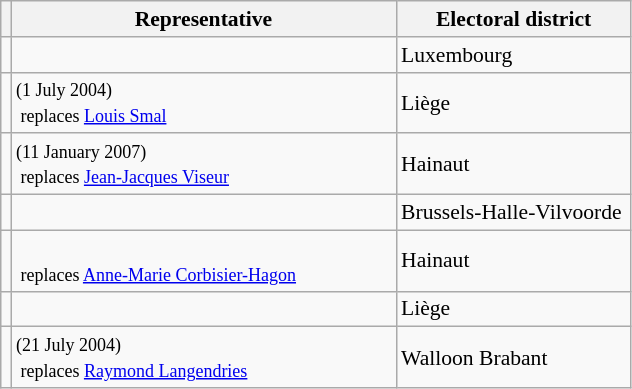<table class="sortable wikitable" style="text-align:left; font-size:90%">
<tr>
<th></th>
<th width="250">Representative</th>
<th width="150">Electoral district</th>
</tr>
<tr>
<td></td>
<td></td>
<td>Luxembourg</td>
</tr>
<tr>
<td></td>
<td> <small>(1 July 2004)<br> replaces <a href='#'>Louis Smal</a></small></td>
<td>Liège</td>
</tr>
<tr>
<td></td>
<td> <small>(11 January 2007)<br> replaces <a href='#'>Jean-Jacques Viseur</a></small></td>
<td>Hainaut</td>
</tr>
<tr>
<td></td>
<td></td>
<td>Brussels-Halle-Vilvoorde</td>
</tr>
<tr>
<td></td>
<td> <small><br> replaces <a href='#'>Anne-Marie Corbisier-Hagon</a></small></td>
<td>Hainaut</td>
</tr>
<tr>
<td></td>
<td></td>
<td>Liège</td>
</tr>
<tr>
<td></td>
<td> <small>(21 July 2004)<br> replaces <a href='#'>Raymond Langendries</a></small></td>
<td>Walloon Brabant</td>
</tr>
</table>
